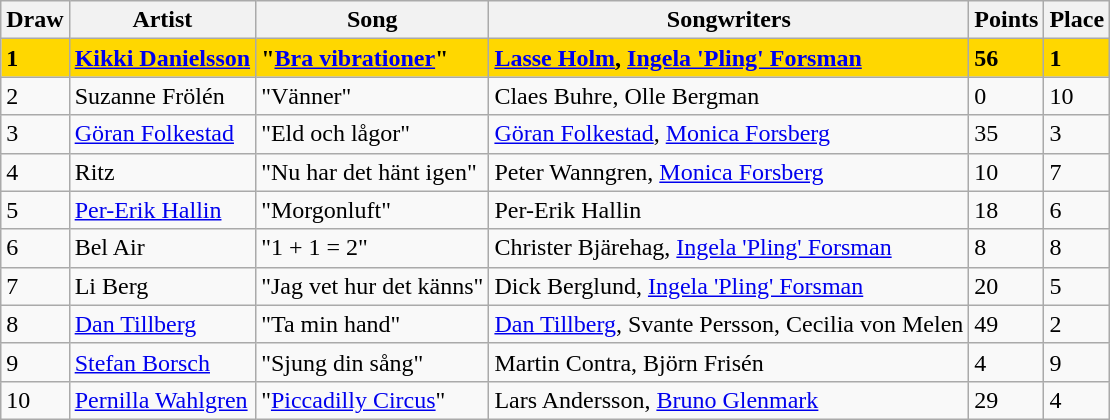<table class="sortable wikitable">
<tr>
<th>Draw</th>
<th>Artist</th>
<th>Song</th>
<th>Songwriters</th>
<th>Points</th>
<th>Place</th>
</tr>
<tr style="font-weight:bold;background:gold;">
<td>1</td>
<td><a href='#'>Kikki Danielsson</a></td>
<td>"<a href='#'>Bra vibrationer</a>"</td>
<td><a href='#'>Lasse Holm</a>, <a href='#'>Ingela 'Pling' Forsman</a></td>
<td>56</td>
<td>1</td>
</tr>
<tr --->
<td>2</td>
<td>Suzanne Frölén</td>
<td>"Vänner"</td>
<td>Claes Buhre, Olle Bergman</td>
<td>0</td>
<td>10</td>
</tr>
<tr --->
<td>3</td>
<td><a href='#'>Göran Folkestad</a></td>
<td>"Eld och lågor"</td>
<td><a href='#'>Göran Folkestad</a>, <a href='#'>Monica Forsberg</a></td>
<td>35</td>
<td>3</td>
</tr>
<tr --->
<td>4</td>
<td>Ritz</td>
<td>"Nu har det hänt igen"</td>
<td>Peter Wanngren, <a href='#'>Monica Forsberg</a></td>
<td>10</td>
<td>7</td>
</tr>
<tr --->
<td>5</td>
<td><a href='#'>Per-Erik Hallin</a></td>
<td>"Morgonluft"</td>
<td>Per-Erik Hallin</td>
<td>18</td>
<td>6</td>
</tr>
<tr --->
<td>6</td>
<td>Bel Air</td>
<td>"1 + 1 = 2"</td>
<td>Christer Bjärehag, <a href='#'>Ingela 'Pling' Forsman</a></td>
<td>8</td>
<td>8</td>
</tr>
<tr --->
<td>7</td>
<td>Li Berg</td>
<td>"Jag vet hur det känns"</td>
<td>Dick Berglund, <a href='#'>Ingela 'Pling' Forsman</a></td>
<td>20</td>
<td>5</td>
</tr>
<tr --->
<td>8</td>
<td><a href='#'>Dan Tillberg</a></td>
<td>"Ta min hand"</td>
<td><a href='#'>Dan Tillberg</a>, Svante Persson, Cecilia von Melen</td>
<td>49</td>
<td>2</td>
</tr>
<tr --->
<td>9</td>
<td><a href='#'>Stefan Borsch</a></td>
<td>"Sjung din sång"</td>
<td>Martin Contra, Björn Frisén</td>
<td>4</td>
<td>9</td>
</tr>
<tr --->
<td>10</td>
<td><a href='#'>Pernilla Wahlgren</a></td>
<td>"<a href='#'>Piccadilly Circus</a>"</td>
<td>Lars Andersson, <a href='#'>Bruno Glenmark</a></td>
<td>29</td>
<td>4</td>
</tr>
</table>
